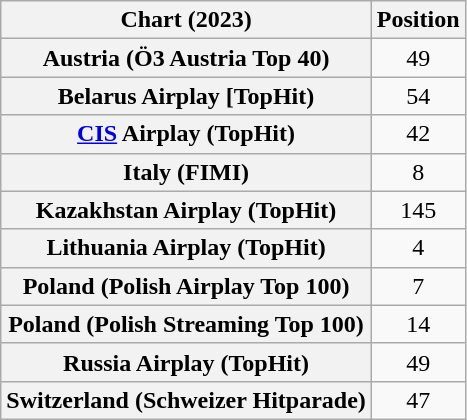<table class="wikitable sortable plainrowheaders" style="text-align:center">
<tr>
<th scope="col">Chart (2023)</th>
<th scope="col">Position</th>
</tr>
<tr>
<th scope="row">Austria (Ö3 Austria Top 40)</th>
<td>49</td>
</tr>
<tr>
<th scope="row">Belarus Airplay [TopHit)</th>
<td>54</td>
</tr>
<tr>
<th scope="row"><a href='#'>CIS</a> Airplay (TopHit)</th>
<td>42</td>
</tr>
<tr>
<th scope="row">Italy (FIMI)</th>
<td>8</td>
</tr>
<tr>
<th scope="row">Kazakhstan Airplay (TopHit)</th>
<td>145</td>
</tr>
<tr>
<th scope="row">Lithuania Airplay (TopHit)</th>
<td>4</td>
</tr>
<tr>
<th scope="row">Poland (Polish Airplay Top 100)</th>
<td>7</td>
</tr>
<tr>
<th scope="row">Poland (Polish Streaming Top 100)</th>
<td>14</td>
</tr>
<tr>
<th scope="row">Russia Airplay (TopHit)</th>
<td>49</td>
</tr>
<tr>
<th scope="row">Switzerland (Schweizer Hitparade)</th>
<td>47</td>
</tr>
</table>
